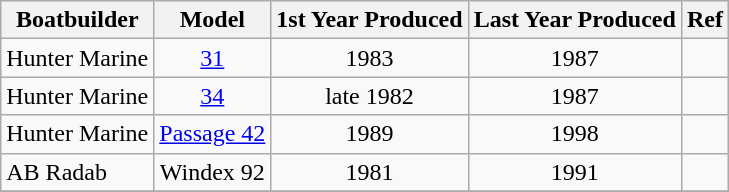<table class="sortable wikitable" border="1">
<tr>
<th>Boatbuilder</th>
<th>Model</th>
<th>1st Year Produced</th>
<th>Last Year Produced</th>
<th>Ref</th>
</tr>
<tr>
<td>Hunter Marine</td>
<td align=center><a href='#'>31</a></td>
<td align=center>1983</td>
<td align=center>1987</td>
<td align=center></td>
</tr>
<tr>
<td>Hunter Marine</td>
<td align=center><a href='#'>34</a></td>
<td align=center>late 1982</td>
<td align=center>1987</td>
<td align=center></td>
</tr>
<tr>
<td>Hunter Marine</td>
<td align=center><a href='#'>Passage 42</a></td>
<td align=center>1989</td>
<td align=center>1998</td>
<td align=center></td>
</tr>
<tr>
<td>AB Radab</td>
<td align=center>Windex 92</td>
<td align=center>1981</td>
<td align=center>1991</td>
<td align=center></td>
</tr>
<tr>
</tr>
</table>
